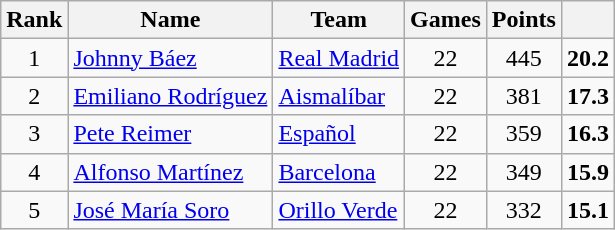<table class="wikitable" style="text-align: center;">
<tr>
<th>Rank</th>
<th>Name</th>
<th>Team</th>
<th>Games</th>
<th>Points</th>
<th></th>
</tr>
<tr>
<td>1</td>
<td style="text-align:left;"> <a href='#'>Johnny Báez</a></td>
<td style="text-align:left;"><a href='#'>Real Madrid</a></td>
<td>22</td>
<td>445</td>
<td><strong>20.2</strong></td>
</tr>
<tr>
<td>2</td>
<td style="text-align:left;"> <a href='#'>Emiliano Rodríguez</a></td>
<td style="text-align:left;"><a href='#'>Aismalíbar</a></td>
<td>22</td>
<td>381</td>
<td><strong>17.3</strong></td>
</tr>
<tr>
<td>3</td>
<td style="text-align:left;"> <a href='#'>Pete Reimer</a></td>
<td style="text-align:left;"><a href='#'>Español</a></td>
<td>22</td>
<td>359</td>
<td><strong>16.3</strong></td>
</tr>
<tr>
<td>4</td>
<td style="text-align:left;"> <a href='#'>Alfonso Martínez</a></td>
<td style="text-align:left;"><a href='#'>Barcelona</a></td>
<td>22</td>
<td>349</td>
<td><strong>15.9</strong></td>
</tr>
<tr>
<td>5</td>
<td style="text-align:left;"> <a href='#'>José María Soro</a></td>
<td style="text-align:left;"><a href='#'>Orillo Verde</a></td>
<td>22</td>
<td>332</td>
<td><strong>15.1</strong></td>
</tr>
</table>
